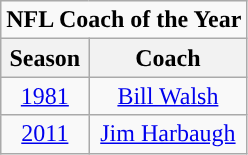<table class="wikitable sortable" style="text-align:center">
<tr>
<td colspan="2"><strong>NFL Coach of the Year</strong></td>
</tr>
<tr>
<th>Season</th>
<th>Coach</th>
</tr>
<tr>
<td><a href='#'>1981</a></td>
<td><a href='#'>Bill Walsh</a></td>
</tr>
<tr>
<td><a href='#'>2011</a></td>
<td><a href='#'>Jim Harbaugh</a></td>
</tr>
</table>
